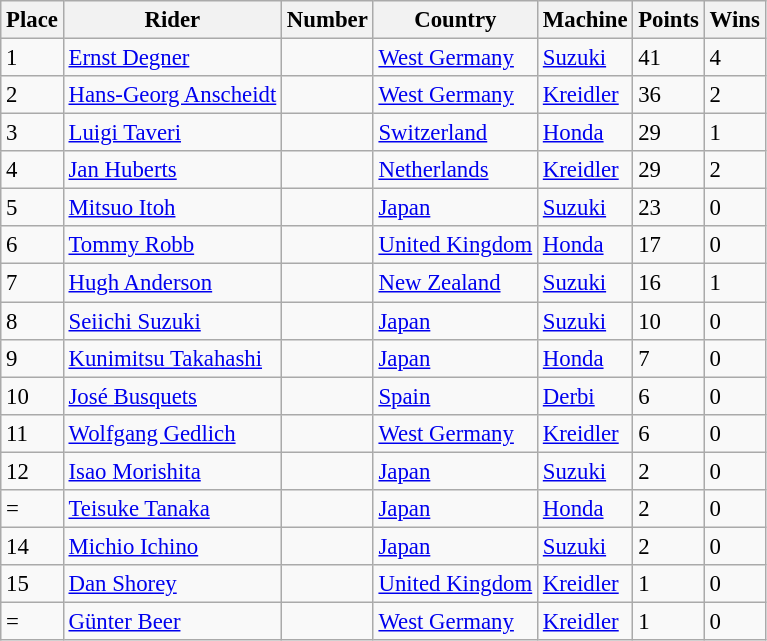<table class="wikitable" style="font-size: 95%;">
<tr>
<th>Place</th>
<th>Rider</th>
<th>Number</th>
<th>Country</th>
<th>Machine</th>
<th>Points</th>
<th>Wins</th>
</tr>
<tr>
<td>1</td>
<td> <a href='#'>Ernst Degner</a></td>
<td></td>
<td><a href='#'>West Germany</a></td>
<td><a href='#'>Suzuki</a></td>
<td>41</td>
<td>4</td>
</tr>
<tr>
<td>2</td>
<td> <a href='#'>Hans-Georg Anscheidt</a></td>
<td></td>
<td><a href='#'>West Germany</a></td>
<td><a href='#'>Kreidler</a></td>
<td>36</td>
<td>2</td>
</tr>
<tr>
<td>3</td>
<td> <a href='#'>Luigi Taveri</a></td>
<td></td>
<td><a href='#'>Switzerland</a></td>
<td><a href='#'>Honda</a></td>
<td>29</td>
<td>1</td>
</tr>
<tr>
<td>4</td>
<td> <a href='#'>Jan Huberts</a></td>
<td></td>
<td><a href='#'>Netherlands</a></td>
<td><a href='#'>Kreidler</a></td>
<td>29</td>
<td>2</td>
</tr>
<tr>
<td>5</td>
<td> <a href='#'>Mitsuo Itoh</a></td>
<td></td>
<td><a href='#'>Japan</a></td>
<td><a href='#'>Suzuki</a></td>
<td>23</td>
<td>0</td>
</tr>
<tr>
<td>6</td>
<td> <a href='#'>Tommy Robb</a></td>
<td></td>
<td><a href='#'>United Kingdom</a></td>
<td><a href='#'>Honda</a></td>
<td>17</td>
<td>0</td>
</tr>
<tr>
<td>7</td>
<td> <a href='#'>Hugh Anderson</a></td>
<td></td>
<td><a href='#'>New Zealand</a></td>
<td><a href='#'>Suzuki</a></td>
<td>16</td>
<td>1</td>
</tr>
<tr>
<td>8</td>
<td> <a href='#'>Seiichi Suzuki</a></td>
<td></td>
<td><a href='#'>Japan</a></td>
<td><a href='#'>Suzuki</a></td>
<td>10</td>
<td>0</td>
</tr>
<tr>
<td>9</td>
<td> <a href='#'>Kunimitsu Takahashi</a></td>
<td></td>
<td><a href='#'>Japan</a></td>
<td><a href='#'>Honda</a></td>
<td>7</td>
<td>0</td>
</tr>
<tr>
<td>10</td>
<td> <a href='#'>José Busquets</a></td>
<td></td>
<td><a href='#'>Spain</a></td>
<td><a href='#'>Derbi</a></td>
<td>6</td>
<td>0</td>
</tr>
<tr>
<td>11</td>
<td> <a href='#'>Wolfgang Gedlich</a></td>
<td></td>
<td><a href='#'>West Germany</a></td>
<td><a href='#'>Kreidler</a></td>
<td>6</td>
<td>0</td>
</tr>
<tr>
<td>12</td>
<td> <a href='#'>Isao Morishita</a></td>
<td></td>
<td><a href='#'>Japan</a></td>
<td><a href='#'>Suzuki</a></td>
<td>2</td>
<td>0</td>
</tr>
<tr>
<td>=</td>
<td> <a href='#'>Teisuke Tanaka</a></td>
<td></td>
<td><a href='#'>Japan</a></td>
<td><a href='#'>Honda</a></td>
<td>2</td>
<td>0</td>
</tr>
<tr>
<td>14</td>
<td> <a href='#'>Michio Ichino</a></td>
<td></td>
<td><a href='#'>Japan</a></td>
<td><a href='#'>Suzuki</a></td>
<td>2</td>
<td>0</td>
</tr>
<tr>
<td>15</td>
<td> <a href='#'>Dan Shorey</a></td>
<td></td>
<td><a href='#'>United Kingdom</a></td>
<td><a href='#'>Kreidler</a></td>
<td>1</td>
<td>0</td>
</tr>
<tr>
<td>=</td>
<td> <a href='#'>Günter Beer</a></td>
<td></td>
<td><a href='#'>West Germany</a></td>
<td><a href='#'>Kreidler</a></td>
<td>1</td>
<td>0</td>
</tr>
</table>
